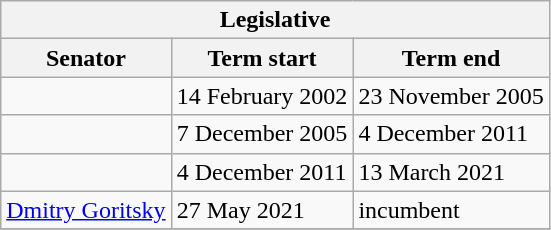<table class="wikitable sortable">
<tr>
<th colspan=3>Legislative</th>
</tr>
<tr>
<th>Senator</th>
<th>Term start</th>
<th>Term end</th>
</tr>
<tr>
<td></td>
<td>14 February 2002</td>
<td>23 November 2005</td>
</tr>
<tr>
<td></td>
<td>7 December 2005</td>
<td>4 December 2011</td>
</tr>
<tr>
<td></td>
<td>4 December 2011</td>
<td>13 March 2021</td>
</tr>
<tr>
<td><a href='#'>Dmitry Goritsky</a></td>
<td>27 May 2021</td>
<td>incumbent</td>
</tr>
<tr>
</tr>
</table>
